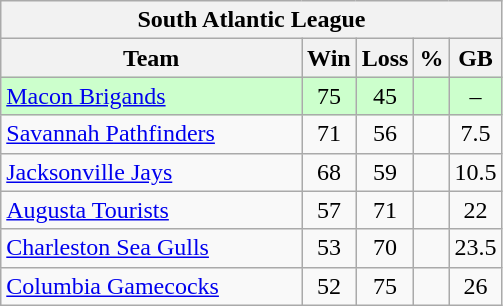<table class="wikitable">
<tr>
<th colspan="5">South Atlantic League</th>
</tr>
<tr>
<th width="60%">Team</th>
<th>Win</th>
<th>Loss</th>
<th>%</th>
<th>GB</th>
</tr>
<tr align=center bgcolor=ccffcc>
<td align=left><a href='#'>Macon Brigands</a></td>
<td>75</td>
<td>45</td>
<td></td>
<td>–</td>
</tr>
<tr align=center>
<td align=left><a href='#'>Savannah Pathfinders</a></td>
<td>71</td>
<td>56</td>
<td></td>
<td>7.5</td>
</tr>
<tr align=center>
<td align=left><a href='#'>Jacksonville Jays</a></td>
<td>68</td>
<td>59</td>
<td></td>
<td>10.5</td>
</tr>
<tr align=center>
<td align=left><a href='#'>Augusta Tourists</a></td>
<td>57</td>
<td>71</td>
<td></td>
<td>22</td>
</tr>
<tr align=center>
<td align=left><a href='#'>Charleston Sea Gulls</a></td>
<td>53</td>
<td>70</td>
<td></td>
<td>23.5</td>
</tr>
<tr align=center>
<td align=left><a href='#'>Columbia Gamecocks</a></td>
<td>52</td>
<td>75</td>
<td></td>
<td>26</td>
</tr>
</table>
